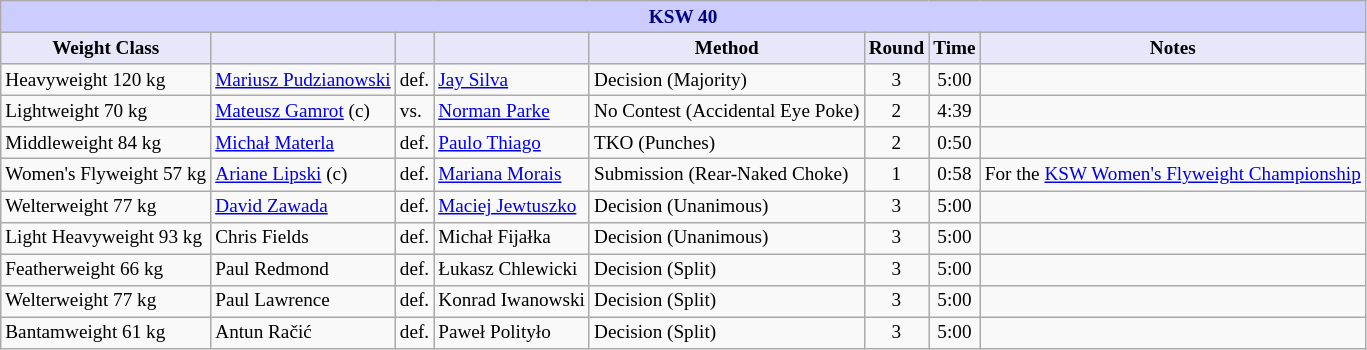<table class="wikitable" style="font-size: 80%;">
<tr>
<th colspan="8" style="background-color: #ccf; color: #000080; text-align: center;"><strong>KSW 40</strong></th>
</tr>
<tr>
<th colspan="1" style="background-color: #E6E8FA; color: #000000; text-align: center;">Weight Class</th>
<th colspan="1" style="background-color: #E6E8FA; color: #000000; text-align: center;"></th>
<th colspan="1" style="background-color: #E6E8FA; color: #000000; text-align: center;"></th>
<th colspan="1" style="background-color: #E6E8FA; color: #000000; text-align: center;"></th>
<th colspan="1" style="background-color: #E6E8FA; color: #000000; text-align: center;">Method</th>
<th colspan="1" style="background-color: #E6E8FA; color: #000000; text-align: center;">Round</th>
<th colspan="1" style="background-color: #E6E8FA; color: #000000; text-align: center;">Time</th>
<th colspan="1" style="background-color: #E6E8FA; color: #000000; text-align: center;">Notes</th>
</tr>
<tr>
<td>Heavyweight 120 kg</td>
<td> <a href='#'>Mariusz Pudzianowski</a></td>
<td>def.</td>
<td> <a href='#'>Jay Silva</a></td>
<td>Decision (Majority)</td>
<td align=center>3</td>
<td align=center>5:00</td>
<td></td>
</tr>
<tr>
<td>Lightweight 70 kg</td>
<td> <a href='#'>Mateusz Gamrot</a> (c)</td>
<td>vs.</td>
<td> <a href='#'>Norman Parke</a></td>
<td>No Contest (Accidental Eye Poke)</td>
<td align=center>2</td>
<td align=center>4:39</td>
<td></td>
</tr>
<tr>
<td>Middleweight 84 kg</td>
<td> <a href='#'>Michał Materla</a></td>
<td>def.</td>
<td> <a href='#'>Paulo Thiago</a></td>
<td>TKO (Punches)</td>
<td align=center>2</td>
<td align=center>0:50</td>
<td></td>
</tr>
<tr>
<td>Women's Flyweight 57 kg</td>
<td> <a href='#'>Ariane Lipski</a> (c)</td>
<td>def.</td>
<td> <a href='#'>Mariana Morais</a></td>
<td>Submission (Rear-Naked Choke)</td>
<td align=center>1</td>
<td align=center>0:58</td>
<td>For the <a href='#'>KSW Women's Flyweight Championship</a></td>
</tr>
<tr>
<td>Welterweight 77 kg</td>
<td> <a href='#'>David Zawada</a></td>
<td>def.</td>
<td> <a href='#'>Maciej Jewtuszko</a></td>
<td>Decision (Unanimous)</td>
<td align=center>3</td>
<td align=center>5:00</td>
<td></td>
</tr>
<tr>
<td>Light Heavyweight 93 kg</td>
<td> Chris Fields</td>
<td>def.</td>
<td> Michał Fijałka</td>
<td>Decision (Unanimous)</td>
<td align=center>3</td>
<td align=center>5:00</td>
<td></td>
</tr>
<tr>
<td>Featherweight 66 kg</td>
<td> Paul Redmond</td>
<td>def.</td>
<td> Łukasz Chlewicki</td>
<td>Decision (Split)</td>
<td align=center>3</td>
<td align=center>5:00</td>
<td></td>
</tr>
<tr>
<td>Welterweight 77 kg</td>
<td> Paul Lawrence</td>
<td>def.</td>
<td> Konrad Iwanowski</td>
<td>Decision (Split)</td>
<td align=center>3</td>
<td align=center>5:00</td>
<td></td>
</tr>
<tr>
<td>Bantamweight 61 kg</td>
<td> Antun Račić</td>
<td>def.</td>
<td> Paweł Polityło</td>
<td>Decision (Split)</td>
<td align=center>3</td>
<td align=center>5:00</td>
<td></td>
</tr>
</table>
